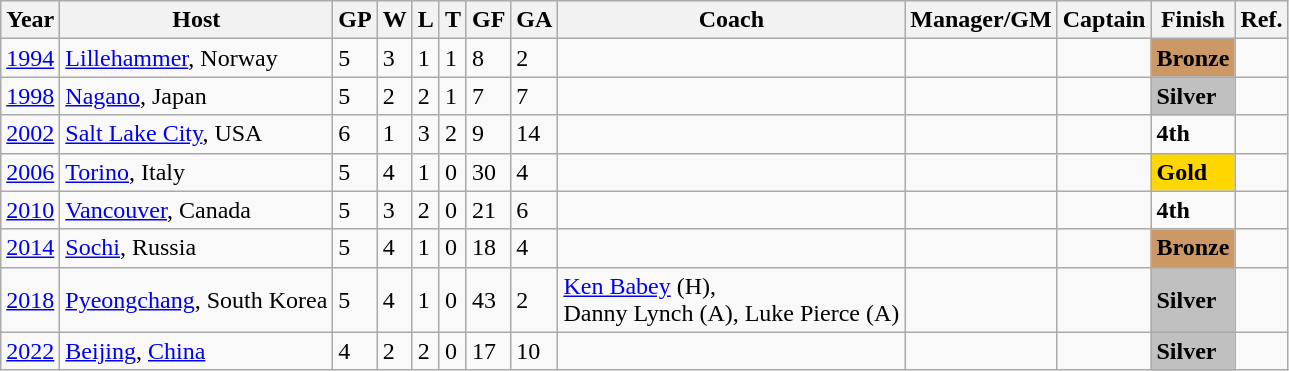<table class="wikitable sortable">
<tr>
<th>Year</th>
<th>Host</th>
<th>GP</th>
<th>W</th>
<th>L</th>
<th>T</th>
<th>GF</th>
<th>GA</th>
<th>Coach</th>
<th>Manager/GM</th>
<th>Captain</th>
<th>Finish</th>
<th class="unsortable">Ref.</th>
</tr>
<tr>
<td><a href='#'>1994</a></td>
<td> <a href='#'>Lillehammer</a>, Norway</td>
<td>5</td>
<td>3</td>
<td>1</td>
<td>1</td>
<td>8</td>
<td>2</td>
<td></td>
<td></td>
<td></td>
<td bgcolor=cc9966><strong>Bronze</strong></td>
<td></td>
</tr>
<tr>
<td><a href='#'>1998</a></td>
<td> <a href='#'>Nagano</a>, Japan</td>
<td>5</td>
<td>2</td>
<td>2</td>
<td>1</td>
<td>7</td>
<td>7</td>
<td></td>
<td></td>
<td></td>
<td bgcolor=Silver><strong>Silver</strong></td>
<td></td>
</tr>
<tr>
<td><a href='#'>2002</a></td>
<td> <a href='#'>Salt Lake City</a>, USA</td>
<td>6</td>
<td>1</td>
<td>3</td>
<td>2</td>
<td>9</td>
<td>14</td>
<td></td>
<td></td>
<td></td>
<td><strong>4th</strong></td>
<td></td>
</tr>
<tr>
<td><a href='#'>2006</a></td>
<td> <a href='#'>Torino</a>, Italy</td>
<td>5</td>
<td>4</td>
<td>1</td>
<td>0</td>
<td>30</td>
<td>4</td>
<td></td>
<td></td>
<td></td>
<td bgcolor=Gold><strong>Gold</strong></td>
<td></td>
</tr>
<tr>
<td><a href='#'>2010</a></td>
<td> <a href='#'>Vancouver</a>, Canada</td>
<td>5</td>
<td>3</td>
<td>2</td>
<td>0</td>
<td>21</td>
<td>6</td>
<td></td>
<td></td>
<td></td>
<td><strong>4th</strong></td>
<td></td>
</tr>
<tr>
<td><a href='#'>2014</a></td>
<td> <a href='#'>Sochi</a>, Russia</td>
<td>5</td>
<td>4</td>
<td>1</td>
<td>0</td>
<td>18</td>
<td>4</td>
<td></td>
<td></td>
<td></td>
<td bgcolor=cc9966><strong>Bronze</strong></td>
<td></td>
</tr>
<tr>
<td><a href='#'>2018</a></td>
<td> <a href='#'>Pyeongchang</a>, South Korea</td>
<td>5</td>
<td>4</td>
<td>1</td>
<td>0</td>
<td>43</td>
<td>2</td>
<td><a href='#'>Ken Babey</a> (H), <br> Danny Lynch (A), Luke Pierce (A)</td>
<td></td>
<td></td>
<td bgcolor=Silver><strong>Silver</strong></td>
<td></td>
</tr>
<tr>
<td><a href='#'>2022</a></td>
<td> <a href='#'>Beijing</a>, <a href='#'>China</a></td>
<td>4</td>
<td>2</td>
<td>2</td>
<td>0</td>
<td>17</td>
<td>10</td>
<td></td>
<td></td>
<td></td>
<td bgcolor=Silver><strong>Silver</strong></td>
<td></td>
</tr>
</table>
